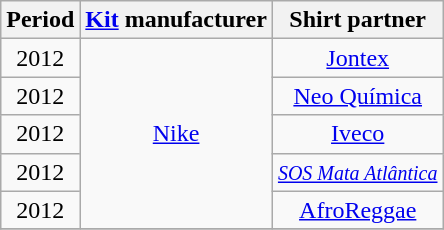<table class="wikitable" style="text-align: center">
<tr>
<th>Period</th>
<th><a href='#'>Kit</a> manufacturer</th>
<th>Shirt partner</th>
</tr>
<tr>
<td>2012</td>
<td rowspan=5><a href='#'>Nike</a></td>
<td><a href='#'>Jontex</a></td>
</tr>
<tr>
<td>2012</td>
<td><a href='#'>Neo Química</a></td>
</tr>
<tr>
<td>2012</td>
<td><a href='#'>Iveco</a></td>
</tr>
<tr>
<td>2012</td>
<td><a href='#'><small><em>SOS Mata Atlântica</em></small></a></td>
</tr>
<tr>
<td>2012</td>
<td><a href='#'>AfroReggae</a></td>
</tr>
<tr>
</tr>
</table>
